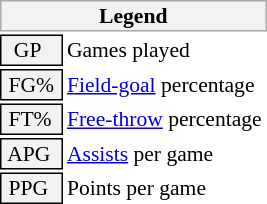<table class="toccolours" style="font-size: 90%; white-space: nowrap;">
<tr>
<th colspan="6" style="background:#f2f2f2; border:1px solid #aaa;">Legend</th>
</tr>
<tr>
<td style="background:#f2f2f2; border:1px solid black;">  GP</td>
<td>Games played</td>
</tr>
<tr>
<td style="background:#f2f2f2; border:1px solid black;"> FG% </td>
<td style="padding-right: 8px"><a href='#'>Field-goal</a> percentage</td>
</tr>
<tr>
<td style="background:#f2f2f2; border:1px solid black;"> FT% </td>
<td><a href='#'>Free-throw</a> percentage</td>
</tr>
<tr>
<td style="background:#f2f2f2; border:1px solid black;"> APG </td>
<td><a href='#'>Assists</a> per game</td>
</tr>
<tr>
<td style="background:#f2f2f2; border:1px solid black;"> PPG </td>
<td>Points per game</td>
</tr>
<tr>
</tr>
</table>
